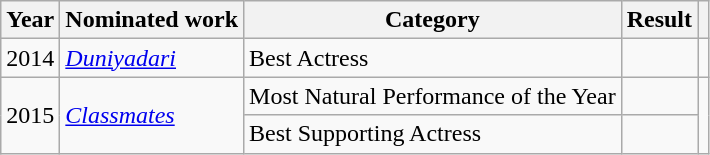<table class="wikitable">
<tr>
<th>Year</th>
<th>Nominated work</th>
<th>Category</th>
<th>Result</th>
<th></th>
</tr>
<tr>
<td>2014</td>
<td><em><a href='#'>Duniyadari</a></em></td>
<td>Best Actress</td>
<td></td>
<td></td>
</tr>
<tr>
<td rowspan="2">2015</td>
<td rowspan="2"><em><a href='#'>Classmates</a></em></td>
<td>Most Natural Performance of the Year</td>
<td></td>
<td rowspan="2"></td>
</tr>
<tr>
<td>Best Supporting Actress</td>
<td></td>
</tr>
</table>
